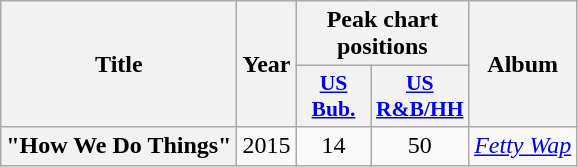<table class="wikitable plainrowheaders" style="text-align:center;">
<tr>
<th rowspan="2">Title</th>
<th rowspan="2">Year</th>
<th colspan="2">Peak chart positions</th>
<th rowspan="2">Album</th>
</tr>
<tr>
<th scope="col" style="width:3em;font-size:90%;"><a href='#'>US<br>Bub.</a><br></th>
<th scope="col" style="width:3em;font-size:90%;"><a href='#'>US<br>R&B/HH</a><br></th>
</tr>
<tr>
<th scope="row">"How We Do Things"<br></th>
<td>2015</td>
<td>14</td>
<td>50</td>
<td><em><a href='#'>Fetty Wap</a></em></td>
</tr>
</table>
